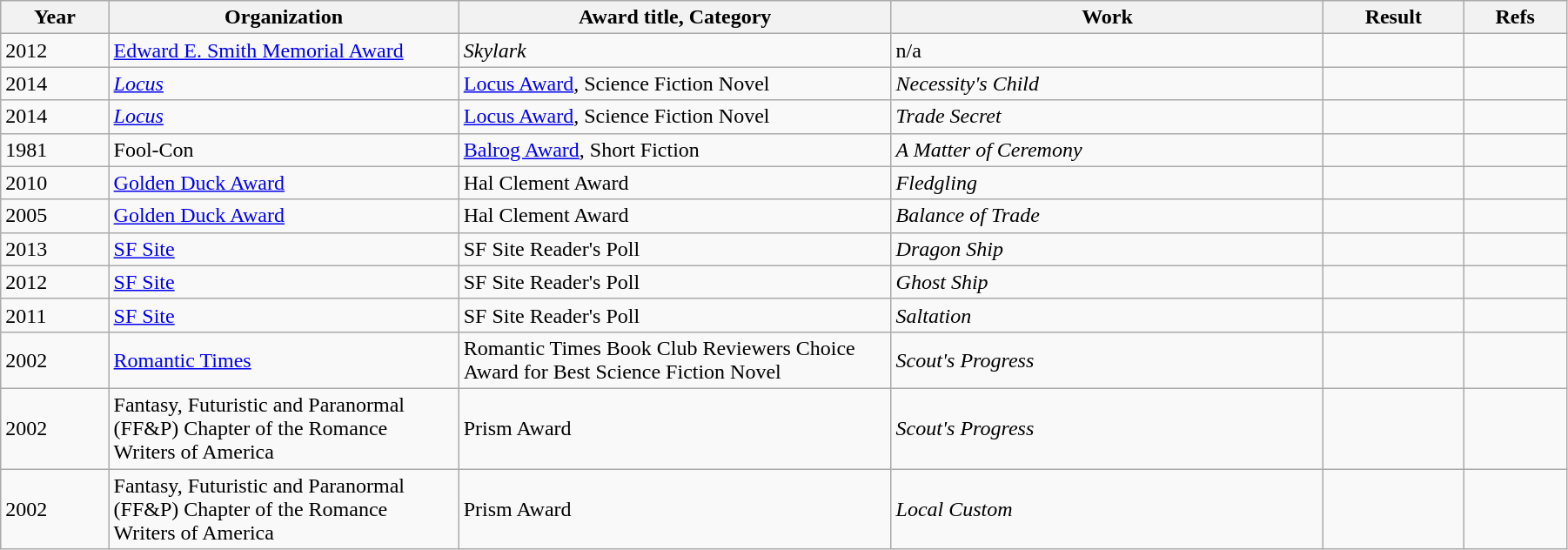<table class="wikitable" style="width:95%;" cellpadding="5">
<tr>
<th scope="col" style="width:30px;">Year</th>
<th scope="col" style="width:120px;">Organization</th>
<th scope="col" style="width:150px;">Award title, Category</th>
<th scope="col" style="width:150px;">Work</th>
<th scope="col" style="width:10px;">Result</th>
<th scope="col" style="width:10px;">Refs<br></th>
</tr>
<tr>
<td>2012</td>
<td><a href='#'>Edward E. Smith Memorial Award</a></td>
<td><em>Skylark</em></td>
<td>n/a</td>
<td></td>
<td></td>
</tr>
<tr>
<td>2014</td>
<td><em><a href='#'>Locus</a></em></td>
<td><a href='#'>Locus Award</a>, Science Fiction Novel</td>
<td><em>Necessity's Child</em></td>
<td></td>
<td></td>
</tr>
<tr>
<td>2014</td>
<td><em><a href='#'>Locus</a></em></td>
<td><a href='#'>Locus Award</a>, Science Fiction Novel</td>
<td><em>Trade Secret</em></td>
<td></td>
<td></td>
</tr>
<tr>
<td>1981</td>
<td>Fool-Con</td>
<td><a href='#'>Balrog Award</a>, Short Fiction</td>
<td><em>A Matter of Ceremony</em></td>
<td></td>
<td></td>
</tr>
<tr>
<td>2010</td>
<td><a href='#'>Golden Duck Award</a></td>
<td>Hal Clement Award</td>
<td><em>Fledgling</em></td>
<td></td>
<td></td>
</tr>
<tr>
<td>2005</td>
<td><a href='#'>Golden Duck Award</a></td>
<td>Hal Clement Award</td>
<td><em>Balance of Trade</em></td>
<td></td>
<td></td>
</tr>
<tr>
<td>2013</td>
<td><a href='#'>SF Site</a></td>
<td>SF Site Reader's Poll</td>
<td><em>Dragon Ship</em></td>
<td></td>
<td></td>
</tr>
<tr>
<td>2012</td>
<td><a href='#'>SF Site</a></td>
<td>SF Site Reader's Poll</td>
<td><em>Ghost Ship</em></td>
<td></td>
<td></td>
</tr>
<tr>
<td>2011</td>
<td><a href='#'>SF Site</a></td>
<td>SF Site Reader's Poll</td>
<td><em>Saltation</em></td>
<td></td>
<td></td>
</tr>
<tr>
<td>2002</td>
<td><a href='#'>Romantic Times</a></td>
<td>Romantic Times Book Club Reviewers Choice Award for Best Science Fiction Novel</td>
<td><em>Scout's Progress</em></td>
<td></td>
<td></td>
</tr>
<tr>
<td>2002</td>
<td>Fantasy, Futuristic and Paranormal (FF&P) Chapter of the Romance Writers of America</td>
<td>Prism Award</td>
<td><em>Scout's Progress</em></td>
<td></td>
<td></td>
</tr>
<tr>
<td>2002</td>
<td>Fantasy, Futuristic and Paranormal (FF&P) Chapter of the Romance Writers of America</td>
<td>Prism Award</td>
<td><em>Local Custom</em></td>
<td></td>
<td></td>
</tr>
</table>
